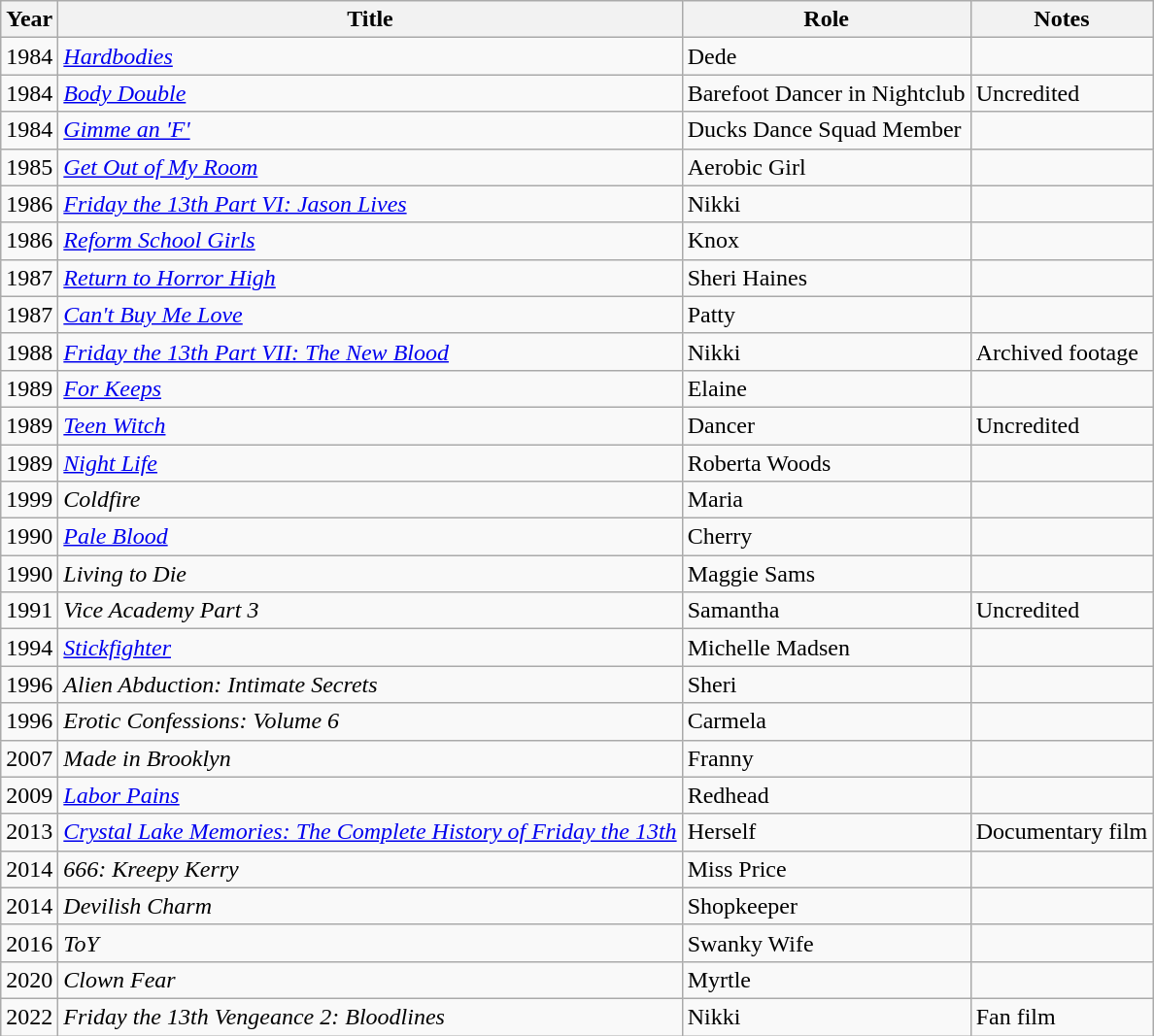<table class="wikitable sortable">
<tr>
<th>Year</th>
<th>Title</th>
<th>Role</th>
<th>Notes</th>
</tr>
<tr>
<td>1984</td>
<td><em><a href='#'>Hardbodies</a></em></td>
<td>Dede</td>
<td></td>
</tr>
<tr>
<td>1984</td>
<td><em><a href='#'>Body Double</a></em></td>
<td>Barefoot Dancer in Nightclub</td>
<td>Uncredited</td>
</tr>
<tr>
<td>1984</td>
<td><em><a href='#'>Gimme an 'F'</a></em></td>
<td>Ducks Dance Squad Member</td>
<td></td>
</tr>
<tr>
<td>1985</td>
<td><em><a href='#'>Get Out of My Room</a></em></td>
<td>Aerobic Girl</td>
<td></td>
</tr>
<tr>
<td>1986</td>
<td><em><a href='#'>Friday the 13th Part VI: Jason Lives</a></em></td>
<td>Nikki</td>
<td></td>
</tr>
<tr>
<td>1986</td>
<td><em><a href='#'>Reform School Girls</a></em></td>
<td>Knox</td>
<td></td>
</tr>
<tr>
<td>1987</td>
<td><em><a href='#'>Return to Horror High</a></em></td>
<td>Sheri Haines</td>
<td></td>
</tr>
<tr>
<td>1987</td>
<td><a href='#'><em>Can't Buy Me Love</em></a></td>
<td>Patty</td>
<td></td>
</tr>
<tr>
<td>1988</td>
<td><em><a href='#'>Friday the 13th Part VII: The New Blood</a></em></td>
<td>Nikki</td>
<td>Archived footage</td>
</tr>
<tr>
<td>1989</td>
<td><a href='#'><em>For Keeps</em></a></td>
<td>Elaine</td>
<td></td>
</tr>
<tr>
<td>1989</td>
<td><em><a href='#'>Teen Witch</a></em></td>
<td>Dancer</td>
<td>Uncredited</td>
</tr>
<tr>
<td>1989</td>
<td><a href='#'><em>Night Life</em></a></td>
<td>Roberta Woods</td>
<td></td>
</tr>
<tr>
<td>1999</td>
<td><em>Coldfire</em></td>
<td>Maria</td>
<td></td>
</tr>
<tr>
<td>1990</td>
<td><em><a href='#'>Pale Blood</a></em></td>
<td>Cherry</td>
<td></td>
</tr>
<tr>
<td>1990</td>
<td><em>Living to Die</em></td>
<td>Maggie Sams</td>
<td></td>
</tr>
<tr>
<td>1991</td>
<td><em>Vice Academy Part 3</em></td>
<td>Samantha</td>
<td>Uncredited</td>
</tr>
<tr>
<td>1994</td>
<td><em><a href='#'>Stickfighter</a></em></td>
<td>Michelle Madsen</td>
<td></td>
</tr>
<tr>
<td>1996</td>
<td><em>Alien Abduction: Intimate Secrets</em></td>
<td>Sheri</td>
<td></td>
</tr>
<tr>
<td>1996</td>
<td><em>Erotic Confessions: Volume 6</em></td>
<td>Carmela</td>
<td></td>
</tr>
<tr>
<td>2007</td>
<td><em>Made in Brooklyn</em></td>
<td>Franny</td>
<td></td>
</tr>
<tr>
<td>2009</td>
<td><a href='#'><em>Labor Pains</em></a></td>
<td>Redhead</td>
<td></td>
</tr>
<tr>
<td>2013</td>
<td><em><a href='#'>Crystal Lake Memories: The Complete History of Friday the 13th</a></em></td>
<td>Herself</td>
<td>Documentary film</td>
</tr>
<tr>
<td>2014</td>
<td><em>666: Kreepy Kerry</em></td>
<td>Miss Price</td>
<td></td>
</tr>
<tr>
<td>2014</td>
<td><em>Devilish Charm</em></td>
<td>Shopkeeper</td>
<td></td>
</tr>
<tr>
<td>2016</td>
<td><em>ToY</em></td>
<td>Swanky Wife</td>
<td></td>
</tr>
<tr>
<td>2020</td>
<td><em>Clown Fear</em></td>
<td>Myrtle</td>
<td></td>
</tr>
<tr>
<td>2022</td>
<td><em>Friday the 13th Vengeance 2: Bloodlines</em></td>
<td>Nikki</td>
<td>Fan film</td>
</tr>
</table>
